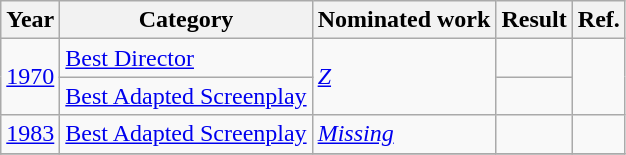<table class="wikitable sortable">
<tr>
<th>Year</th>
<th>Category</th>
<th>Nominated work</th>
<th>Result</th>
<th>Ref.</th>
</tr>
<tr>
<td rowspan="2"><a href='#'>1970</a></td>
<td><a href='#'>Best Director</a></td>
<td rowspan="2"><em><a href='#'>Z</a></em></td>
<td></td>
<td rowspan="2"></td>
</tr>
<tr>
<td><a href='#'>Best Adapted Screenplay</a></td>
<td></td>
</tr>
<tr>
<td><a href='#'>1983</a></td>
<td><a href='#'>Best Adapted Screenplay</a></td>
<td><em><a href='#'>Missing</a></em></td>
<td></td>
<td></td>
</tr>
<tr>
</tr>
</table>
